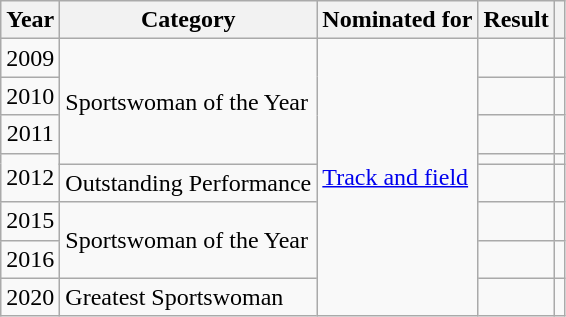<table class="wikitable plainrowheaders">
<tr>
<th scope="col">Year</th>
<th scope="col">Category</th>
<th scope="col">Nominated for</th>
<th scope="col">Result</th>
<th scope="col"></th>
</tr>
<tr>
<td align="center">2009</td>
<td rowspan = "4">Sportswoman of the Year</td>
<td rowspan = "8"><a href='#'>Track and field</a></td>
<td></td>
<td></td>
</tr>
<tr>
<td align="center">2010</td>
<td></td>
<td></td>
</tr>
<tr>
<td align="center">2011</td>
<td></td>
<td></td>
</tr>
<tr>
<td rowspan = "2" align="center">2012</td>
<td></td>
<td></td>
</tr>
<tr>
<td>Outstanding Performance</td>
<td></td>
<td></td>
</tr>
<tr>
<td align="center">2015</td>
<td rowspan = "2">Sportswoman of the Year</td>
<td></td>
<td></td>
</tr>
<tr>
<td align="center">2016</td>
<td></td>
<td></td>
</tr>
<tr>
<td align="center">2020</td>
<td>Greatest Sportswoman</td>
<td></td>
<td></td>
</tr>
</table>
